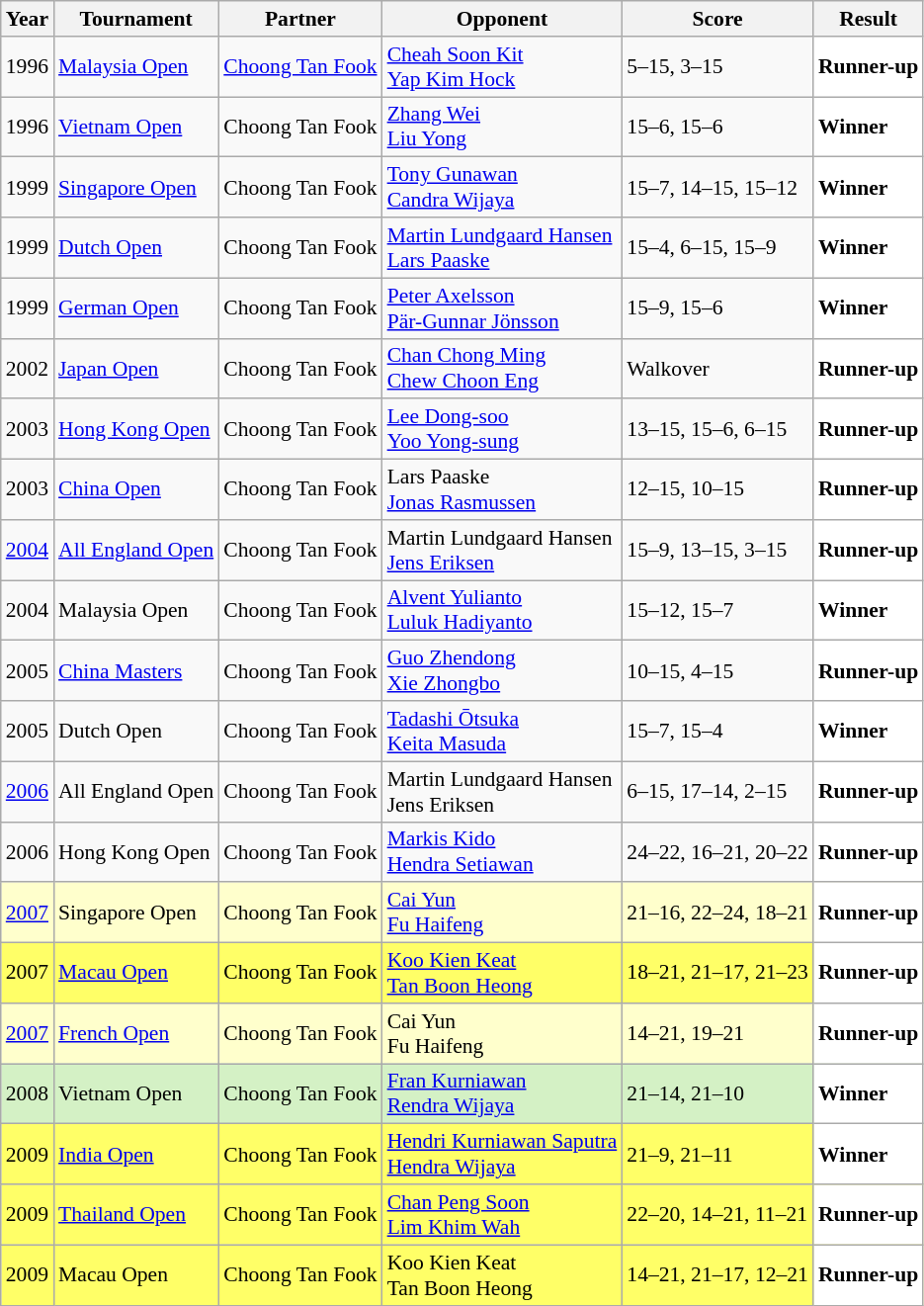<table class="sortable wikitable" style="font-size: 90%;">
<tr>
<th>Year</th>
<th>Tournament</th>
<th>Partner</th>
<th>Opponent</th>
<th>Score</th>
<th>Result</th>
</tr>
<tr>
<td align="center">1996</td>
<td align="left"><a href='#'>Malaysia Open</a></td>
<td align="left"> <a href='#'>Choong Tan Fook</a></td>
<td align="left"> <a href='#'>Cheah Soon Kit</a> <br>  <a href='#'>Yap Kim Hock</a></td>
<td align="left">5–15, 3–15</td>
<td style="text-align:left; background:white"> <strong>Runner-up</strong></td>
</tr>
<tr>
<td align="center">1996</td>
<td align="left"><a href='#'>Vietnam Open</a></td>
<td align="left"> Choong Tan Fook</td>
<td align="left"> <a href='#'>Zhang Wei</a> <br>  <a href='#'>Liu Yong</a></td>
<td align="left">15–6, 15–6</td>
<td style="text-align:left; background:white"> <strong>Winner</strong></td>
</tr>
<tr>
<td align="center">1999</td>
<td align="left"><a href='#'>Singapore Open</a></td>
<td align="left"> Choong Tan Fook</td>
<td align="left"> <a href='#'>Tony Gunawan</a> <br>  <a href='#'>Candra Wijaya</a></td>
<td align="left">15–7, 14–15, 15–12</td>
<td style="text-align:left; background:white"> <strong>Winner</strong></td>
</tr>
<tr>
<td align="center">1999</td>
<td align="left"><a href='#'>Dutch Open</a></td>
<td align="left"> Choong Tan Fook</td>
<td align="left"> <a href='#'>Martin Lundgaard Hansen</a> <br>  <a href='#'>Lars Paaske</a></td>
<td align="left">15–4, 6–15, 15–9</td>
<td style="text-align:left; background:white"> <strong>Winner</strong></td>
</tr>
<tr>
<td align="center">1999</td>
<td align="left"><a href='#'>German Open</a></td>
<td align="left"> Choong Tan Fook</td>
<td align="left"> <a href='#'>Peter Axelsson</a> <br>  <a href='#'>Pär-Gunnar Jönsson</a></td>
<td align="left">15–9, 15–6</td>
<td style="text-align:left; background:white"> <strong>Winner</strong></td>
</tr>
<tr>
<td align="center">2002</td>
<td align="left"><a href='#'>Japan Open</a></td>
<td align="left"> Choong Tan Fook</td>
<td align="left"> <a href='#'>Chan Chong Ming</a> <br>  <a href='#'>Chew Choon Eng</a></td>
<td align="left">Walkover</td>
<td style="text-align:left; background:white"> <strong>Runner-up</strong></td>
</tr>
<tr>
<td align="center">2003</td>
<td align="left"><a href='#'>Hong Kong Open</a></td>
<td align="left"> Choong Tan Fook</td>
<td align="left"> <a href='#'>Lee Dong-soo</a> <br>  <a href='#'>Yoo Yong-sung</a></td>
<td align="left">13–15, 15–6, 6–15</td>
<td style="text-align:left; background:white"> <strong>Runner-up</strong></td>
</tr>
<tr>
<td align="center">2003</td>
<td align="left"><a href='#'>China Open</a></td>
<td align="left"> Choong Tan Fook</td>
<td align="left"> Lars Paaske <br>  <a href='#'>Jonas Rasmussen</a></td>
<td align="left">12–15, 10–15</td>
<td style="text-align:left; background:white"> <strong>Runner-up</strong></td>
</tr>
<tr>
<td align="center"><a href='#'>2004</a></td>
<td align="left"><a href='#'>All England Open</a></td>
<td align="left"> Choong Tan Fook</td>
<td align="left"> Martin Lundgaard Hansen <br>  <a href='#'>Jens Eriksen</a></td>
<td align="left">15–9, 13–15, 3–15</td>
<td style="text-align:left; background:white"> <strong>Runner-up</strong></td>
</tr>
<tr>
<td align="center">2004</td>
<td align="left">Malaysia Open</td>
<td align="left"> Choong Tan Fook</td>
<td align="left"> <a href='#'>Alvent Yulianto</a> <br>  <a href='#'>Luluk Hadiyanto</a></td>
<td align="left">15–12, 15–7</td>
<td style="text-align:left; background:white"> <strong>Winner</strong></td>
</tr>
<tr>
<td align="center">2005</td>
<td align="left"><a href='#'>China Masters</a></td>
<td align="left"> Choong Tan Fook</td>
<td align="left"> <a href='#'>Guo Zhendong</a> <br>  <a href='#'>Xie Zhongbo</a></td>
<td align="left">10–15, 4–15</td>
<td style="text-align:left; background:white"> <strong>Runner-up</strong></td>
</tr>
<tr>
<td align="center">2005</td>
<td align="left">Dutch Open</td>
<td align="left"> Choong Tan Fook</td>
<td align="left"> <a href='#'>Tadashi Ōtsuka</a> <br>  <a href='#'>Keita Masuda</a></td>
<td align="left">15–7, 15–4</td>
<td style="text-align:left; background:white"> <strong>Winner</strong></td>
</tr>
<tr>
<td align="center"><a href='#'>2006</a></td>
<td align="left">All England Open</td>
<td align="left"> Choong Tan Fook</td>
<td align="left"> Martin Lundgaard Hansen <br>  Jens Eriksen</td>
<td align="left">6–15, 17–14, 2–15</td>
<td style="text-align:left; background:white"> <strong>Runner-up</strong></td>
</tr>
<tr>
<td align="center">2006</td>
<td align="left">Hong Kong Open</td>
<td align="left"> Choong Tan Fook</td>
<td align="left"> <a href='#'>Markis Kido</a> <br>  <a href='#'>Hendra Setiawan</a></td>
<td align="left">24–22, 16–21, 20–22</td>
<td style="text-align:left; background:white"> <strong>Runner-up</strong></td>
</tr>
<tr style="background:#FFFFCC">
<td align="center"><a href='#'>2007</a></td>
<td align="left">Singapore Open</td>
<td align="left"> Choong Tan Fook</td>
<td align="left"> <a href='#'>Cai Yun</a> <br>  <a href='#'>Fu Haifeng</a></td>
<td align="left">21–16, 22–24, 18–21</td>
<td style="text-align:left; background:white"> <strong>Runner-up</strong></td>
</tr>
<tr style="background:#FFFF67">
<td align="center">2007</td>
<td align="left"><a href='#'>Macau Open</a></td>
<td align="left"> Choong Tan Fook</td>
<td align="left"> <a href='#'>Koo Kien Keat</a> <br>  <a href='#'>Tan Boon Heong</a></td>
<td align="left">18–21, 21–17, 21–23</td>
<td style="text-align:left; background:white"> <strong>Runner-up</strong></td>
</tr>
<tr style="background:#FFFFCC">
<td align="center"><a href='#'>2007</a></td>
<td align="left"><a href='#'>French Open</a></td>
<td align="left"> Choong Tan Fook</td>
<td align="left"> Cai Yun <br>  Fu Haifeng</td>
<td align="left">14–21, 19–21</td>
<td style="text-align:left; background:white"> <strong>Runner-up</strong></td>
</tr>
<tr style="background:#D4F1C5">
<td align="center">2008</td>
<td align="left">Vietnam Open</td>
<td align="left"> Choong Tan Fook</td>
<td align="left"> <a href='#'>Fran Kurniawan</a> <br>  <a href='#'>Rendra Wijaya</a></td>
<td align="left">21–14, 21–10</td>
<td style="text-align:left; background:white"> <strong>Winner</strong></td>
</tr>
<tr style="background:#FFFF67">
<td align="center">2009</td>
<td align="left"><a href='#'>India Open</a></td>
<td align="left"> Choong Tan Fook</td>
<td align="left"> <a href='#'>Hendri Kurniawan Saputra</a> <br>  <a href='#'>Hendra Wijaya</a></td>
<td align="left">21–9, 21–11</td>
<td style="text-align:left; background:white"> <strong>Winner</strong></td>
</tr>
<tr style="background:#FFFF67">
<td align="center">2009</td>
<td align="left"><a href='#'>Thailand Open</a></td>
<td align="left"> Choong Tan Fook</td>
<td align="left"> <a href='#'>Chan Peng Soon</a> <br>  <a href='#'>Lim Khim Wah</a></td>
<td align="left">22–20, 14–21, 11–21</td>
<td style="text-align:left; background:white"> <strong>Runner-up</strong></td>
</tr>
<tr style="background:#FFFF67">
<td align="center">2009</td>
<td align="left">Macau Open</td>
<td align="left"> Choong Tan Fook</td>
<td align="left"> Koo Kien Keat <br>  Tan Boon Heong</td>
<td align="left">14–21, 21–17, 12–21</td>
<td style="text-align:left; background:white"> <strong>Runner-up</strong></td>
</tr>
</table>
